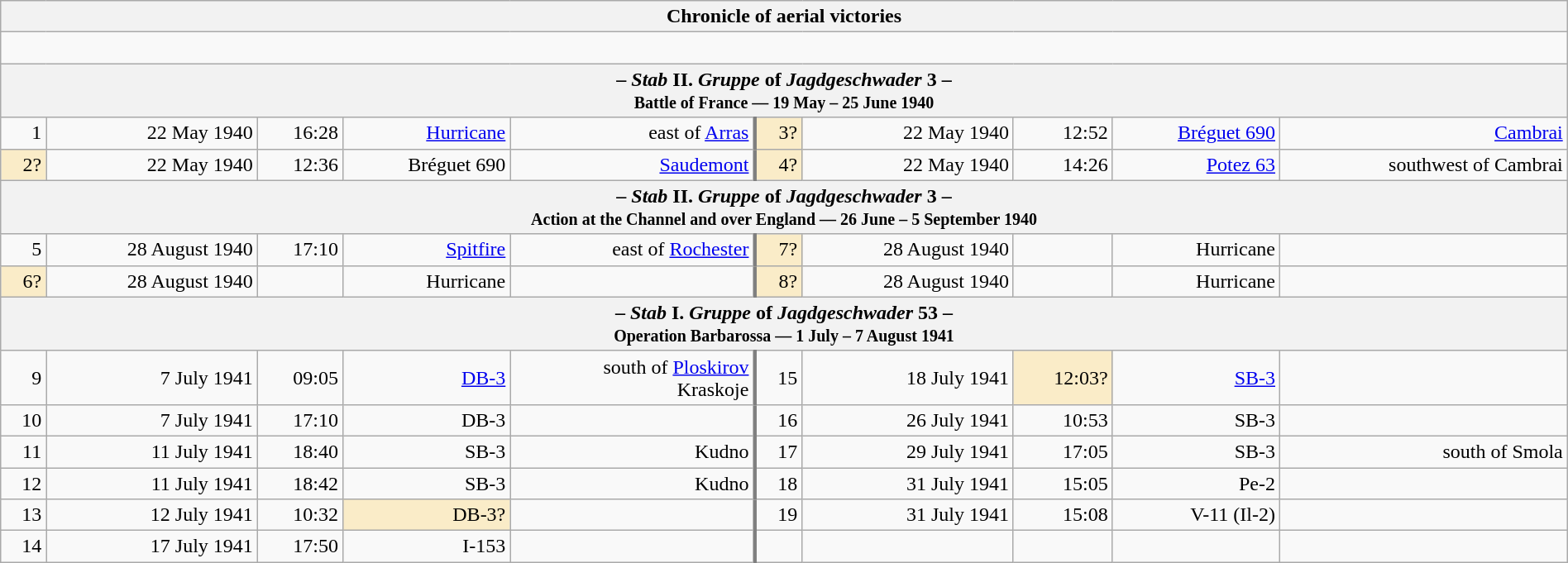<table class="wikitable plainrowheaders collapsible" style="margin-left: auto; margin-right: auto; border: none; text-align:right; width: 100%;">
<tr>
<th colspan="10">Chronicle of aerial victories</th>
</tr>
<tr>
<td colspan="10" style="text-align: left;"><br></td>
</tr>
<tr>
<th colspan="10">– <em>Stab</em> II. <em>Gruppe</em> of <em>Jagdgeschwader</em> 3 –<br><small>Battle of France — 19 May – 25 June 1940</small></th>
</tr>
<tr>
<td>1</td>
<td>22 May 1940</td>
<td>16:28</td>
<td><a href='#'>Hurricane</a></td>
<td> east of <a href='#'>Arras</a></td>
<td style="border-left: 3px solid grey; background:#faecc8">3?</td>
<td>22 May 1940</td>
<td>12:52</td>
<td><a href='#'>Bréguet 690</a></td>
<td><a href='#'>Cambrai</a></td>
</tr>
<tr>
<td style="background:#faecc8">2?</td>
<td>22 May 1940</td>
<td>12:36</td>
<td>Bréguet 690</td>
<td><a href='#'>Saudemont</a></td>
<td style="border-left: 3px solid grey; background:#faecc8">4?</td>
<td>22 May 1940</td>
<td>14:26</td>
<td><a href='#'>Potez 63</a></td>
<td>southwest of Cambrai</td>
</tr>
<tr>
<th colspan="10">– <em>Stab</em> II. <em>Gruppe</em> of <em>Jagdgeschwader</em> 3 –<br><small>Action at the Channel and over England — 26 June – 5 September 1940</small></th>
</tr>
<tr>
<td>5</td>
<td>28 August 1940</td>
<td>17:10</td>
<td><a href='#'>Spitfire</a></td>
<td> east of <a href='#'>Rochester</a></td>
<td style="border-left: 3px solid grey; background:#faecc8">7?</td>
<td>28 August 1940</td>
<td></td>
<td>Hurricane</td>
<td></td>
</tr>
<tr>
<td style="background:#faecc8">6?</td>
<td>28 August 1940</td>
<td></td>
<td>Hurricane</td>
<td></td>
<td style="border-left: 3px solid grey; background:#faecc8">8?</td>
<td>28 August 1940</td>
<td></td>
<td>Hurricane</td>
<td></td>
</tr>
<tr>
<th colspan="10">– <em>Stab</em> I. <em>Gruppe</em> of <em>Jagdgeschwader</em> 53 –<br><small>Operation Barbarossa — 1 July – 7 August 1941</small></th>
</tr>
<tr>
<td>9</td>
<td>7 July 1941</td>
<td>09:05</td>
<td><a href='#'>DB-3</a></td>
<td>south of <a href='#'>Ploskirov</a><br>Kraskoje</td>
<td style="border-left: 3px solid grey;">15</td>
<td>18 July 1941</td>
<td style="background:#faecc8">12:03?</td>
<td><a href='#'>SB-3</a></td>
<td></td>
</tr>
<tr>
<td>10</td>
<td>7 July 1941</td>
<td>17:10</td>
<td>DB-3</td>
<td></td>
<td style="border-left: 3px solid grey;">16</td>
<td>26 July 1941</td>
<td>10:53</td>
<td>SB-3</td>
<td></td>
</tr>
<tr>
<td>11</td>
<td>11 July 1941</td>
<td>18:40</td>
<td>SB-3</td>
<td>Kudno</td>
<td style="border-left: 3px solid grey;">17</td>
<td>29 July 1941</td>
<td>17:05</td>
<td>SB-3</td>
<td>south of Smola</td>
</tr>
<tr>
<td>12</td>
<td>11 July 1941</td>
<td>18:42</td>
<td>SB-3</td>
<td>Kudno</td>
<td style="border-left: 3px solid grey;">18</td>
<td>31 July 1941</td>
<td>15:05</td>
<td>Pe-2</td>
<td></td>
</tr>
<tr>
<td>13</td>
<td>12 July 1941</td>
<td>10:32</td>
<td style="background:#faecc8">DB-3?</td>
<td></td>
<td style="border-left: 3px solid grey;">19</td>
<td>31 July 1941</td>
<td>15:08</td>
<td>V-11 (Il-2)</td>
<td></td>
</tr>
<tr>
<td>14</td>
<td>17 July 1941</td>
<td>17:50</td>
<td>I-153</td>
<td></td>
<td style="border-left: 3px solid grey;"></td>
<td></td>
<td></td>
<td></td>
<td></td>
</tr>
</table>
